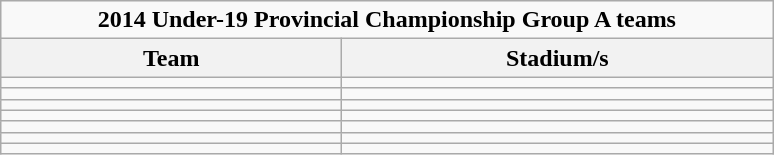<table class="wikitable">
<tr>
<td colspan=2 align=center><strong>2014 Under-19 Provincial Championship Group A teams</strong></td>
</tr>
<tr>
<th width="220">Team</th>
<th width="280">Stadium/s</th>
</tr>
<tr>
<td></td>
<td></td>
</tr>
<tr>
<td></td>
<td></td>
</tr>
<tr>
<td></td>
<td></td>
</tr>
<tr>
<td></td>
<td></td>
</tr>
<tr>
<td></td>
<td></td>
</tr>
<tr>
<td></td>
<td></td>
</tr>
<tr>
<td></td>
<td></td>
</tr>
</table>
